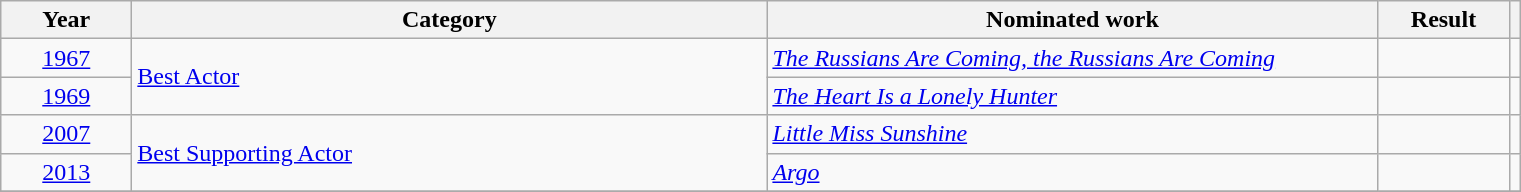<table class=wikitable>
<tr>
<th scope="col" style="width:5em;">Year</th>
<th scope="col" style="width:26em;">Category</th>
<th scope="col" style="width:25em;">Nominated work</th>
<th scope="col" style="width:5em;">Result</th>
<th></th>
</tr>
<tr>
<td style="text-align:center;"><a href='#'>1967</a></td>
<td rowspan=2><a href='#'>Best Actor</a></td>
<td><em><a href='#'>The Russians Are Coming, the Russians Are Coming</a></em></td>
<td></td>
<td></td>
</tr>
<tr>
<td style="text-align:center;"><a href='#'>1969</a></td>
<td><em><a href='#'>The Heart Is a Lonely Hunter</a></em></td>
<td></td>
<td></td>
</tr>
<tr>
<td style="text-align:center;"><a href='#'>2007</a></td>
<td rowspan=2><a href='#'>Best Supporting Actor</a></td>
<td><em><a href='#'>Little Miss Sunshine</a></em></td>
<td></td>
<td></td>
</tr>
<tr>
<td style="text-align:center;"><a href='#'>2013</a></td>
<td><em><a href='#'>Argo</a></em></td>
<td></td>
<td></td>
</tr>
<tr>
</tr>
</table>
